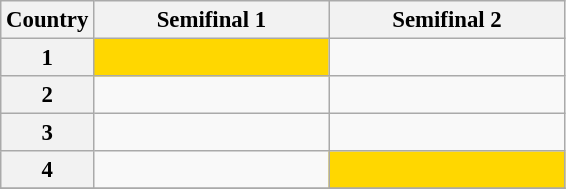<table class="wikitable sortable" style="font-size: 95%;">
<tr>
<th>Country</th>
<th width=150>Semifinal 1</th>
<th width=150>Semifinal 2</th>
</tr>
<tr>
<th>1</th>
<td bgcolor="gold"><strong></strong></td>
<td></td>
</tr>
<tr>
<th>2</th>
<td></td>
<td></td>
</tr>
<tr>
<th>3</th>
<td></td>
<td></td>
</tr>
<tr>
<th>4</th>
<td></td>
<td bgcolor="gold"><strong></strong></td>
</tr>
<tr>
</tr>
</table>
